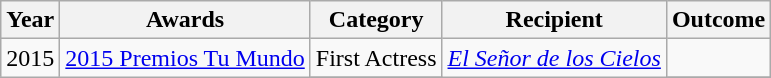<table class="wikitable sortable">
<tr>
<th>Year</th>
<th>Awards</th>
<th>Category</th>
<th>Recipient</th>
<th>Outcome</th>
</tr>
<tr>
<td rowspan="2">2015</td>
<td rowspan="2"><a href='#'>2015 Premios Tu Mundo</a></td>
<td>First Actress</td>
<td rowspan="2"><em><a href='#'>El Señor de los Cielos</a></em></td>
<td></td>
</tr>
<tr>
</tr>
</table>
